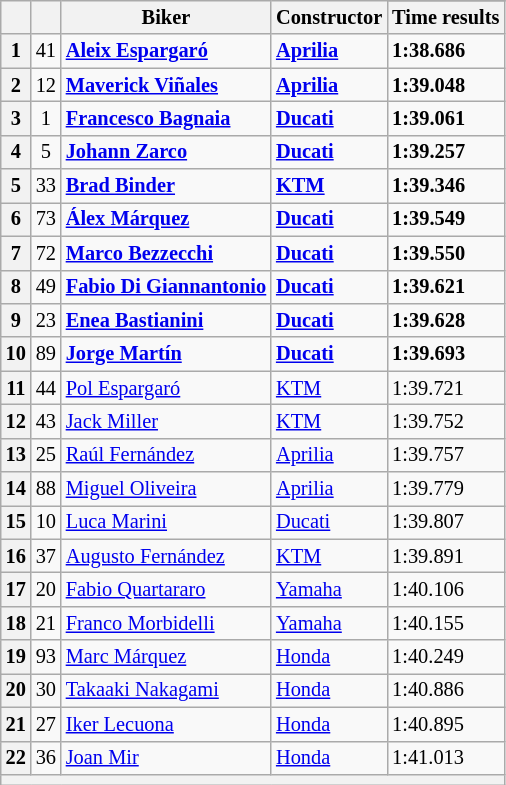<table class="wikitable sortable" style="font-size: 85%;">
<tr>
<th rowspan="2"></th>
<th rowspan="2"></th>
<th rowspan="2">Biker</th>
<th rowspan="2">Constructor</th>
</tr>
<tr>
<th scope="col">Time results</th>
</tr>
<tr>
<th scope="row">1</th>
<td align="center">41</td>
<td><strong> <a href='#'>Aleix Espargaró</a></strong></td>
<td><strong><a href='#'>Aprilia</a></strong></td>
<td><strong>1:38.686</strong></td>
</tr>
<tr>
<th scope="row">2</th>
<td align="center">12</td>
<td><strong> <a href='#'>Maverick Viñales</a></strong></td>
<td><strong><a href='#'>Aprilia</a></strong></td>
<td><strong>1:39.048</strong></td>
</tr>
<tr>
<th scope="row">3</th>
<td align="center">1</td>
<td><strong> <a href='#'>Francesco Bagnaia</a></strong></td>
<td><strong><a href='#'>Ducati</a></strong></td>
<td><strong>1:39.061</strong></td>
</tr>
<tr>
<th scope="row">4</th>
<td align="center">5</td>
<td><strong> <a href='#'>Johann Zarco</a></strong></td>
<td><strong><a href='#'>Ducati</a></strong></td>
<td><strong>1:39.257</strong></td>
</tr>
<tr>
<th scope="row">5</th>
<td align="center">33</td>
<td><strong> <a href='#'>Brad Binder</a></strong></td>
<td><strong><a href='#'>KTM</a></strong></td>
<td><strong>1:39.346</strong></td>
</tr>
<tr>
<th scope="row">6</th>
<td align="center">73</td>
<td><strong> <a href='#'>Álex Márquez</a></strong></td>
<td><strong><a href='#'>Ducati</a></strong></td>
<td><strong>1:39.549</strong></td>
</tr>
<tr>
<th scope="row">7</th>
<td align="center">72</td>
<td><strong> <a href='#'>Marco Bezzecchi</a></strong></td>
<td><strong><a href='#'>Ducati</a></strong></td>
<td><strong>1:39.550</strong></td>
</tr>
<tr>
<th scope="row">8</th>
<td align="center">49</td>
<td><strong> <a href='#'>Fabio Di Giannantonio</a></strong></td>
<td><strong><a href='#'>Ducati</a></strong></td>
<td><strong>1:39.621</strong></td>
</tr>
<tr>
<th scope="row">9</th>
<td align="center">23</td>
<td><strong> <a href='#'>Enea Bastianini</a></strong></td>
<td><strong><a href='#'>Ducati</a></strong></td>
<td><strong>1:39.628</strong></td>
</tr>
<tr>
<th scope="row">10</th>
<td align="center">89</td>
<td><strong> <a href='#'>Jorge Martín</a></strong></td>
<td><strong><a href='#'>Ducati</a></strong></td>
<td><strong>1:39.693</strong></td>
</tr>
<tr>
<th scope="row">11</th>
<td align="center">44</td>
<td> <a href='#'>Pol Espargaró</a></td>
<td><a href='#'>KTM</a></td>
<td>1:39.721</td>
</tr>
<tr>
<th scope="row">12</th>
<td align="center">43</td>
<td> <a href='#'>Jack Miller</a></td>
<td><a href='#'>KTM</a></td>
<td>1:39.752</td>
</tr>
<tr>
<th scope="row">13</th>
<td align="center">25</td>
<td> <a href='#'>Raúl Fernández</a></td>
<td><a href='#'>Aprilia</a></td>
<td>1:39.757</td>
</tr>
<tr>
<th scope="row">14</th>
<td align="center">88</td>
<td> <a href='#'>Miguel Oliveira</a></td>
<td><a href='#'>Aprilia</a></td>
<td>1:39.779</td>
</tr>
<tr>
<th scope="row">15</th>
<td align="center">10</td>
<td> <a href='#'>Luca Marini</a></td>
<td><a href='#'>Ducati</a></td>
<td>1:39.807</td>
</tr>
<tr>
<th scope="row">16</th>
<td align="center">37</td>
<td> <a href='#'>Augusto Fernández</a></td>
<td><a href='#'>KTM</a></td>
<td>1:39.891</td>
</tr>
<tr>
<th scope="row">17</th>
<td align="center">20</td>
<td> <a href='#'>Fabio Quartararo</a></td>
<td><a href='#'>Yamaha</a></td>
<td>1:40.106</td>
</tr>
<tr>
<th scope="row">18</th>
<td align="center">21</td>
<td> <a href='#'>Franco Morbidelli</a></td>
<td><a href='#'>Yamaha</a></td>
<td>1:40.155</td>
</tr>
<tr>
<th scope="row">19</th>
<td align="center">93</td>
<td> <a href='#'>Marc Márquez</a></td>
<td><a href='#'>Honda</a></td>
<td>1:40.249</td>
</tr>
<tr>
<th scope="row">20</th>
<td align="center">30</td>
<td> <a href='#'>Takaaki Nakagami</a></td>
<td><a href='#'>Honda</a></td>
<td>1:40.886</td>
</tr>
<tr>
<th scope="row">21</th>
<td align="center">27</td>
<td> <a href='#'>Iker Lecuona</a></td>
<td><a href='#'>Honda</a></td>
<td>1:40.895</td>
</tr>
<tr>
<th scope="row">22</th>
<td align="center">36</td>
<td> <a href='#'>Joan Mir</a></td>
<td><a href='#'>Honda</a></td>
<td>1:41.013</td>
</tr>
<tr>
<th colspan="7"></th>
</tr>
</table>
